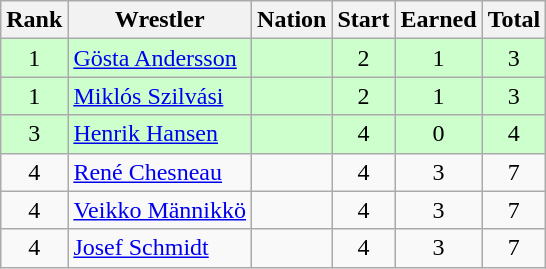<table class="wikitable sortable" style="text-align:center;">
<tr>
<th>Rank</th>
<th>Wrestler</th>
<th>Nation</th>
<th>Start</th>
<th>Earned</th>
<th>Total</th>
</tr>
<tr style="background:#cfc;">
<td>1</td>
<td align=left><a href='#'>Gösta Andersson</a></td>
<td align=left></td>
<td>2</td>
<td>1</td>
<td>3</td>
</tr>
<tr style="background:#cfc;">
<td>1</td>
<td align=left><a href='#'>Miklós Szilvási</a></td>
<td align=left></td>
<td>2</td>
<td>1</td>
<td>3</td>
</tr>
<tr style="background:#cfc;">
<td>3</td>
<td align=left><a href='#'>Henrik Hansen</a></td>
<td align=left></td>
<td>4</td>
<td>0</td>
<td>4</td>
</tr>
<tr>
<td>4</td>
<td align=left><a href='#'>René Chesneau</a></td>
<td align=left></td>
<td>4</td>
<td>3</td>
<td>7</td>
</tr>
<tr>
<td>4</td>
<td align=left><a href='#'>Veikko Männikkö</a></td>
<td align=left></td>
<td>4</td>
<td>3</td>
<td>7</td>
</tr>
<tr>
<td>4</td>
<td align=left><a href='#'>Josef Schmidt</a></td>
<td align=left></td>
<td>4</td>
<td>3</td>
<td>7</td>
</tr>
</table>
